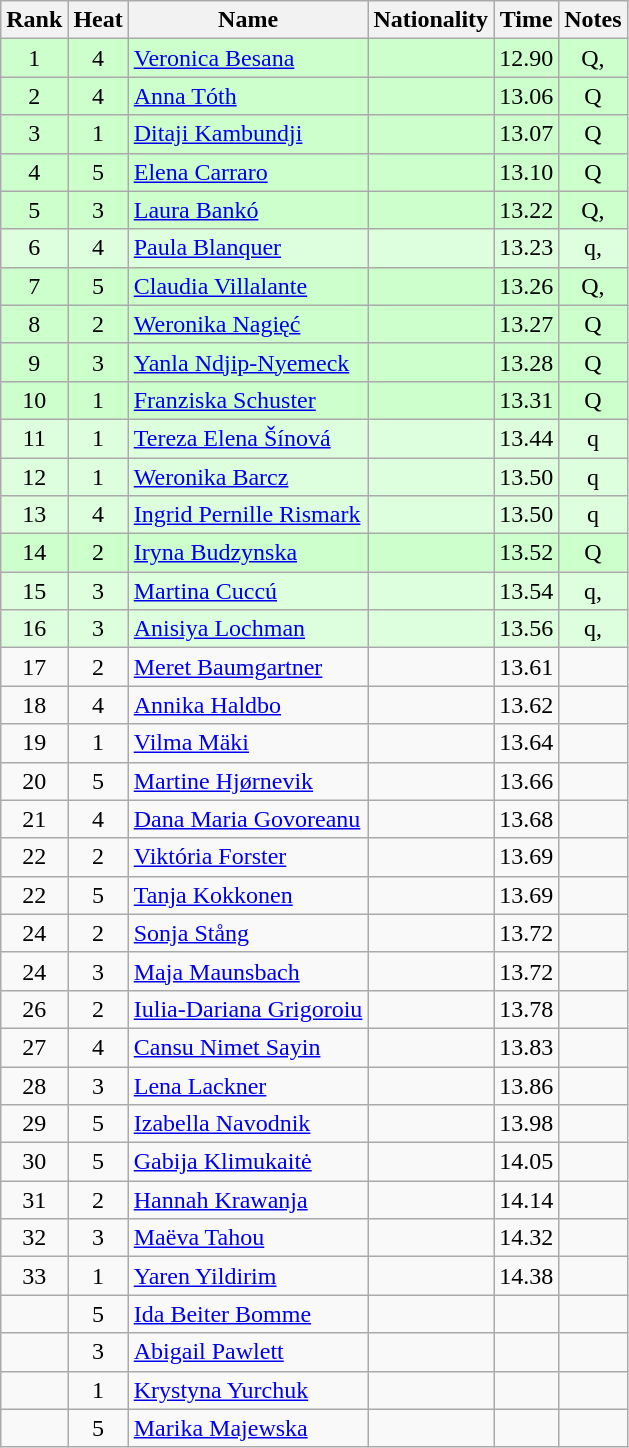<table class="wikitable sortable" style="text-align:center;">
<tr>
<th>Rank</th>
<th>Heat</th>
<th>Name</th>
<th>Nationality</th>
<th>Time</th>
<th>Notes</th>
</tr>
<tr bgcolor=ccffcc>
<td>1</td>
<td>4</td>
<td align=left><a href='#'>Veronica Besana</a></td>
<td align=left></td>
<td>12.90</td>
<td>Q, </td>
</tr>
<tr bgcolor=ccffcc>
<td>2</td>
<td>4</td>
<td align=left><a href='#'>Anna Tóth</a></td>
<td align=left></td>
<td>13.06</td>
<td>Q</td>
</tr>
<tr bgcolor=ccffcc>
<td>3</td>
<td>1</td>
<td align=left><a href='#'>Ditaji Kambundji</a></td>
<td align=left></td>
<td>13.07</td>
<td>Q</td>
</tr>
<tr bgcolor=ccffcc>
<td>4</td>
<td>5</td>
<td align=left><a href='#'>Elena Carraro</a></td>
<td align=left></td>
<td>13.10</td>
<td>Q</td>
</tr>
<tr bgcolor=ccffcc>
<td>5</td>
<td>3</td>
<td align=left><a href='#'>Laura Bankó</a></td>
<td align=left></td>
<td>13.22</td>
<td>Q, </td>
</tr>
<tr bgcolor=ddffdd>
<td>6</td>
<td>4</td>
<td align=left><a href='#'>Paula Blanquer</a></td>
<td align=left></td>
<td>13.23</td>
<td>q, </td>
</tr>
<tr bgcolor=ccffcc>
<td>7</td>
<td>5</td>
<td align=left><a href='#'>Claudia Villalante</a></td>
<td align=left></td>
<td>13.26</td>
<td>Q, </td>
</tr>
<tr bgcolor=ccffcc>
<td>8</td>
<td>2</td>
<td align=left><a href='#'>Weronika Nagięć</a></td>
<td align=left></td>
<td>13.27</td>
<td>Q</td>
</tr>
<tr bgcolor=ccffcc>
<td>9</td>
<td>3</td>
<td align=left><a href='#'>Yanla Ndjip-Nyemeck</a></td>
<td align=left></td>
<td>13.28</td>
<td>Q</td>
</tr>
<tr bgcolor=ccffcc>
<td>10</td>
<td>1</td>
<td align=left><a href='#'>Franziska Schuster</a></td>
<td align=left></td>
<td>13.31</td>
<td>Q</td>
</tr>
<tr bgcolor=ddffdd>
<td>11</td>
<td>1</td>
<td align=left><a href='#'>Tereza Elena Šínová</a></td>
<td align=left></td>
<td>13.44</td>
<td>q</td>
</tr>
<tr bgcolor=ddffdd>
<td>12</td>
<td>1</td>
<td align=left><a href='#'>Weronika Barcz</a></td>
<td align=left></td>
<td>13.50</td>
<td>q</td>
</tr>
<tr bgcolor=ddffdd>
<td>13</td>
<td>4</td>
<td align=left><a href='#'>Ingrid Pernille Rismark</a></td>
<td align=left></td>
<td>13.50</td>
<td>q</td>
</tr>
<tr bgcolor=ccffcc>
<td>14</td>
<td>2</td>
<td align=left><a href='#'>Iryna Budzynska</a></td>
<td align=left></td>
<td>13.52</td>
<td>Q</td>
</tr>
<tr bgcolor=ddffdd>
<td>15</td>
<td>3</td>
<td align=left><a href='#'>Martina Cuccú</a></td>
<td align=left></td>
<td>13.54</td>
<td>q, </td>
</tr>
<tr bgcolor=ddffdd>
<td>16</td>
<td>3</td>
<td align=left><a href='#'>Anisiya Lochman</a></td>
<td align=left></td>
<td>13.56</td>
<td>q, </td>
</tr>
<tr>
<td>17</td>
<td>2</td>
<td align=left><a href='#'>Meret Baumgartner</a></td>
<td align=left></td>
<td>13.61</td>
<td></td>
</tr>
<tr>
<td>18</td>
<td>4</td>
<td align=left><a href='#'>Annika Haldbo</a></td>
<td align=left></td>
<td>13.62</td>
<td></td>
</tr>
<tr>
<td>19</td>
<td>1</td>
<td align=left><a href='#'>Vilma Mäki</a></td>
<td align=left></td>
<td>13.64</td>
<td></td>
</tr>
<tr>
<td>20</td>
<td>5</td>
<td align=left><a href='#'>Martine Hjørnevik</a></td>
<td align=left></td>
<td>13.66</td>
<td></td>
</tr>
<tr>
<td>21</td>
<td>4</td>
<td align=left><a href='#'>Dana Maria Govoreanu</a></td>
<td align=left></td>
<td>13.68</td>
<td></td>
</tr>
<tr>
<td>22</td>
<td>2</td>
<td align=left><a href='#'>Viktória Forster</a></td>
<td align=left></td>
<td>13.69</td>
<td></td>
</tr>
<tr>
<td>22</td>
<td>5</td>
<td align=left><a href='#'>Tanja Kokkonen</a></td>
<td align=left></td>
<td>13.69</td>
<td></td>
</tr>
<tr>
<td>24</td>
<td>2</td>
<td align=left><a href='#'>Sonja Stång</a></td>
<td align=left></td>
<td>13.72</td>
<td></td>
</tr>
<tr>
<td>24</td>
<td>3</td>
<td align=left><a href='#'>Maja Maunsbach</a></td>
<td align=left></td>
<td>13.72</td>
<td></td>
</tr>
<tr>
<td>26</td>
<td>2</td>
<td align=left><a href='#'>Iulia-Dariana Grigoroiu</a></td>
<td align=left></td>
<td>13.78</td>
<td></td>
</tr>
<tr>
<td>27</td>
<td>4</td>
<td align=left><a href='#'>Cansu Nimet Sayin</a></td>
<td align=left></td>
<td>13.83</td>
<td></td>
</tr>
<tr>
<td>28</td>
<td>3</td>
<td align=left><a href='#'>Lena Lackner</a></td>
<td align=left></td>
<td>13.86</td>
<td></td>
</tr>
<tr>
<td>29</td>
<td>5</td>
<td align=left><a href='#'>Izabella Navodnik</a></td>
<td align=left></td>
<td>13.98</td>
<td></td>
</tr>
<tr>
<td>30</td>
<td>5</td>
<td align=left><a href='#'>Gabija Klimukaitė</a></td>
<td align=left></td>
<td>14.05</td>
<td></td>
</tr>
<tr>
<td>31</td>
<td>2</td>
<td align=left><a href='#'>Hannah Krawanja</a></td>
<td align=left></td>
<td>14.14</td>
<td></td>
</tr>
<tr>
<td>32</td>
<td>3</td>
<td align=left><a href='#'>Maëva Tahou</a></td>
<td align=left></td>
<td>14.32</td>
<td></td>
</tr>
<tr>
<td>33</td>
<td>1</td>
<td align=left><a href='#'>Yaren Yildirim</a></td>
<td align=left></td>
<td>14.38</td>
<td></td>
</tr>
<tr>
<td></td>
<td>5</td>
<td align=left><a href='#'>Ida Beiter Bomme</a></td>
<td align=left></td>
<td></td>
<td></td>
</tr>
<tr>
<td></td>
<td>3</td>
<td align=left><a href='#'>Abigail Pawlett</a></td>
<td align=left></td>
<td></td>
<td></td>
</tr>
<tr>
<td></td>
<td>1</td>
<td align=left><a href='#'>Krystyna Yurchuk</a></td>
<td align=left></td>
<td></td>
<td></td>
</tr>
<tr>
<td></td>
<td>5</td>
<td align=left><a href='#'>Marika Majewska</a></td>
<td align=left></td>
<td></td>
<td></td>
</tr>
</table>
